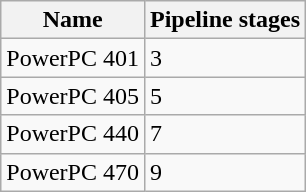<table class="wikitable">
<tr>
<th>Name</th>
<th>Pipeline stages</th>
</tr>
<tr>
<td>PowerPC 401</td>
<td>3</td>
</tr>
<tr>
<td>PowerPC 405</td>
<td>5</td>
</tr>
<tr>
<td>PowerPC 440</td>
<td>7</td>
</tr>
<tr>
<td>PowerPC 470</td>
<td>9</td>
</tr>
</table>
